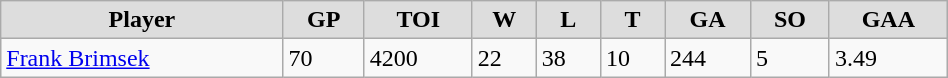<table class="wikitable" width="50%">
<tr align="center"  bgcolor="#dddddd">
<td><strong>Player</strong></td>
<td><strong>GP</strong></td>
<td><strong>TOI</strong></td>
<td><strong>W</strong></td>
<td><strong>L</strong></td>
<td><strong>T</strong></td>
<td><strong>GA</strong></td>
<td><strong>SO</strong></td>
<td><strong>GAA</strong></td>
</tr>
<tr>
<td><a href='#'>Frank Brimsek</a></td>
<td>70</td>
<td>4200</td>
<td>22</td>
<td>38</td>
<td>10</td>
<td>244</td>
<td>5</td>
<td>3.49</td>
</tr>
</table>
